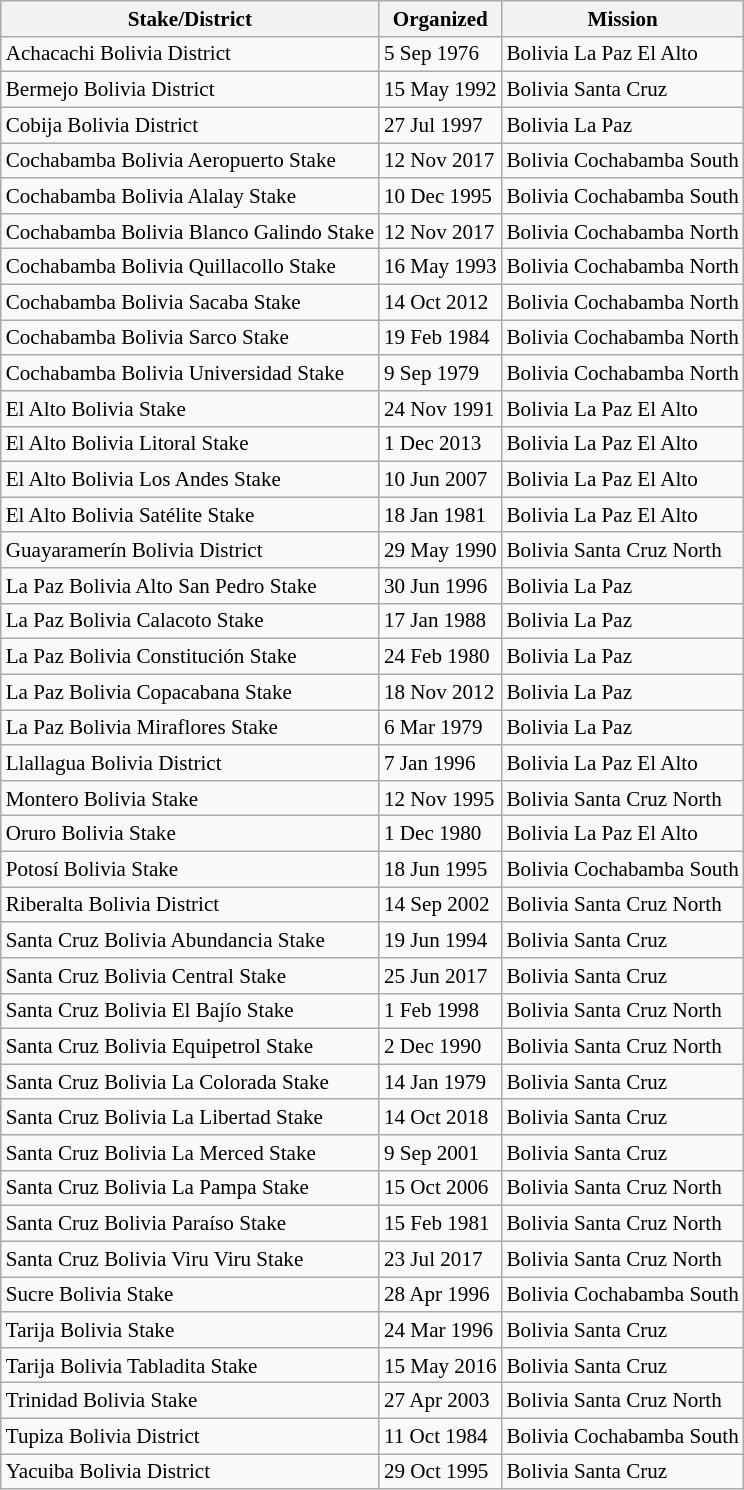<table class="wikitable sortable mw-collapsible mw-collapsed" style="font-size:88%">
<tr>
<th>Stake/District</th>
<th data-sort-type=date>Organized</th>
<th>Mission</th>
</tr>
<tr>
<td>Achacachi Bolivia District</td>
<td>5 Sep 1976</td>
<td>Bolivia La Paz El Alto</td>
</tr>
<tr>
<td>Bermejo Bolivia District</td>
<td>15 May 1992</td>
<td>Bolivia Santa Cruz</td>
</tr>
<tr>
<td>Cobija Bolivia District</td>
<td>27 Jul 1997</td>
<td>Bolivia La Paz</td>
</tr>
<tr>
<td>Cochabamba Bolivia Aeropuerto Stake</td>
<td>12 Nov 2017</td>
<td>Bolivia Cochabamba South</td>
</tr>
<tr>
<td>Cochabamba Bolivia Alalay Stake</td>
<td>10 Dec 1995</td>
<td>Bolivia Cochabamba South</td>
</tr>
<tr>
<td>Cochabamba Bolivia Blanco Galindo Stake</td>
<td>12 Nov 2017</td>
<td>Bolivia Cochabamba North</td>
</tr>
<tr>
<td>Cochabamba Bolivia Quillacollo Stake</td>
<td>16 May 1993</td>
<td>Bolivia Cochabamba North</td>
</tr>
<tr>
<td>Cochabamba Bolivia Sacaba Stake</td>
<td>14 Oct 2012</td>
<td>Bolivia Cochabamba North</td>
</tr>
<tr>
<td>Cochabamba Bolivia Sarco Stake</td>
<td>19 Feb 1984</td>
<td>Bolivia Cochabamba North</td>
</tr>
<tr>
<td>Cochabamba Bolivia Universidad Stake</td>
<td>9 Sep 1979</td>
<td>Bolivia Cochabamba North</td>
</tr>
<tr>
<td>El Alto Bolivia Stake</td>
<td>24 Nov 1991</td>
<td>Bolivia La Paz El Alto</td>
</tr>
<tr>
<td>El Alto Bolivia Litoral Stake</td>
<td>1 Dec 2013</td>
<td>Bolivia La Paz El Alto</td>
</tr>
<tr>
<td>El Alto Bolivia Los Andes Stake</td>
<td>10 Jun 2007</td>
<td>Bolivia La Paz El Alto</td>
</tr>
<tr>
<td>El Alto Bolivia Satélite Stake</td>
<td>18 Jan 1981</td>
<td>Bolivia La Paz El Alto</td>
</tr>
<tr>
<td>Guayaramerín Bolivia District</td>
<td>29 May 1990</td>
<td>Bolivia Santa Cruz North</td>
</tr>
<tr>
<td>La Paz Bolivia Alto San Pedro Stake</td>
<td>30 Jun 1996</td>
<td>Bolivia La Paz</td>
</tr>
<tr>
<td>La Paz Bolivia Calacoto Stake</td>
<td>17 Jan 1988</td>
<td>Bolivia La Paz</td>
</tr>
<tr>
<td>La Paz Bolivia Constitución Stake</td>
<td>24 Feb 1980</td>
<td>Bolivia La Paz</td>
</tr>
<tr>
<td>La Paz Bolivia Copacabana Stake</td>
<td>18 Nov 2012</td>
<td>Bolivia La Paz</td>
</tr>
<tr>
<td>La Paz Bolivia Miraflores Stake</td>
<td>6 Mar 1979</td>
<td>Bolivia La Paz</td>
</tr>
<tr>
<td>Llallagua Bolivia District</td>
<td>7 Jan 1996</td>
<td>Bolivia La Paz El Alto</td>
</tr>
<tr>
<td>Montero Bolivia Stake</td>
<td>12 Nov 1995</td>
<td>Bolivia Santa Cruz North</td>
</tr>
<tr>
<td>Oruro Bolivia Stake</td>
<td>1 Dec 1980</td>
<td>Bolivia La Paz El Alto</td>
</tr>
<tr>
<td>Potosí Bolivia Stake</td>
<td>18 Jun 1995</td>
<td>Bolivia Cochabamba South</td>
</tr>
<tr>
<td>Riberalta Bolivia District</td>
<td>14 Sep 2002</td>
<td>Bolivia Santa Cruz North</td>
</tr>
<tr>
<td>Santa Cruz Bolivia Abundancia Stake</td>
<td>19 Jun 1994</td>
<td>Bolivia Santa Cruz</td>
</tr>
<tr>
<td>Santa Cruz Bolivia Central Stake</td>
<td>25 Jun 2017</td>
<td>Bolivia Santa Cruz</td>
</tr>
<tr>
<td>Santa Cruz Bolivia El Bajío Stake</td>
<td>1 Feb 1998</td>
<td>Bolivia Santa Cruz North</td>
</tr>
<tr>
<td>Santa Cruz Bolivia Equipetrol Stake</td>
<td>2 Dec 1990</td>
<td>Bolivia Santa Cruz North</td>
</tr>
<tr>
<td>Santa Cruz Bolivia La Colorada Stake</td>
<td>14 Jan 1979</td>
<td>Bolivia Santa Cruz</td>
</tr>
<tr>
<td>Santa Cruz Bolivia La Libertad Stake</td>
<td>14 Oct 2018</td>
<td>Bolivia Santa Cruz</td>
</tr>
<tr>
<td>Santa Cruz Bolivia La Merced Stake</td>
<td>9 Sep 2001</td>
<td>Bolivia Santa Cruz</td>
</tr>
<tr>
<td>Santa Cruz Bolivia La Pampa Stake</td>
<td>15 Oct 2006</td>
<td>Bolivia Santa Cruz North</td>
</tr>
<tr>
<td>Santa Cruz Bolivia Paraíso Stake</td>
<td>15 Feb 1981</td>
<td>Bolivia Santa Cruz North</td>
</tr>
<tr>
<td>Santa Cruz Bolivia Viru Viru Stake</td>
<td>23 Jul 2017</td>
<td>Bolivia Santa Cruz North</td>
</tr>
<tr>
<td>Sucre Bolivia Stake</td>
<td>28 Apr 1996</td>
<td>Bolivia Cochabamba South</td>
</tr>
<tr>
<td>Tarija Bolivia Stake</td>
<td>24 Mar 1996</td>
<td>Bolivia Santa Cruz</td>
</tr>
<tr>
<td>Tarija Bolivia Tabladita Stake</td>
<td>15 May 2016</td>
<td>Bolivia Santa Cruz</td>
</tr>
<tr>
<td>Trinidad Bolivia Stake</td>
<td>27 Apr 2003</td>
<td>Bolivia Santa Cruz North</td>
</tr>
<tr>
<td>Tupiza Bolivia District</td>
<td>11 Oct 1984</td>
<td>Bolivia Cochabamba South</td>
</tr>
<tr>
<td>Yacuiba Bolivia District</td>
<td>29 Oct 1995</td>
<td>Bolivia Santa Cruz</td>
</tr>
</table>
